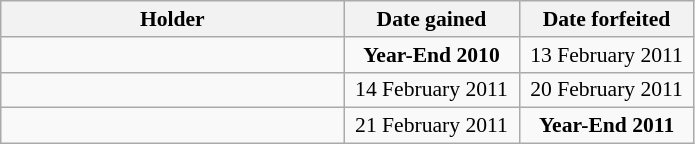<table class="wikitable" style="font-size:90%">
<tr>
<th style="width:222px;">Holder</th>
<th style="width:110px;">Date gained</th>
<th style="width:110px;">Date forfeited</th>
</tr>
<tr>
<td></td>
<td style="text-align:center;"><strong>Year-End 2010</strong></td>
<td style="text-align:center;">13 February 2011</td>
</tr>
<tr>
<td></td>
<td style="text-align:center;">14 February 2011</td>
<td style="text-align:center;">20 February 2011</td>
</tr>
<tr>
<td></td>
<td style="text-align:center;">21 February 2011</td>
<td style="text-align:center;"><strong>Year-End 2011</strong></td>
</tr>
</table>
